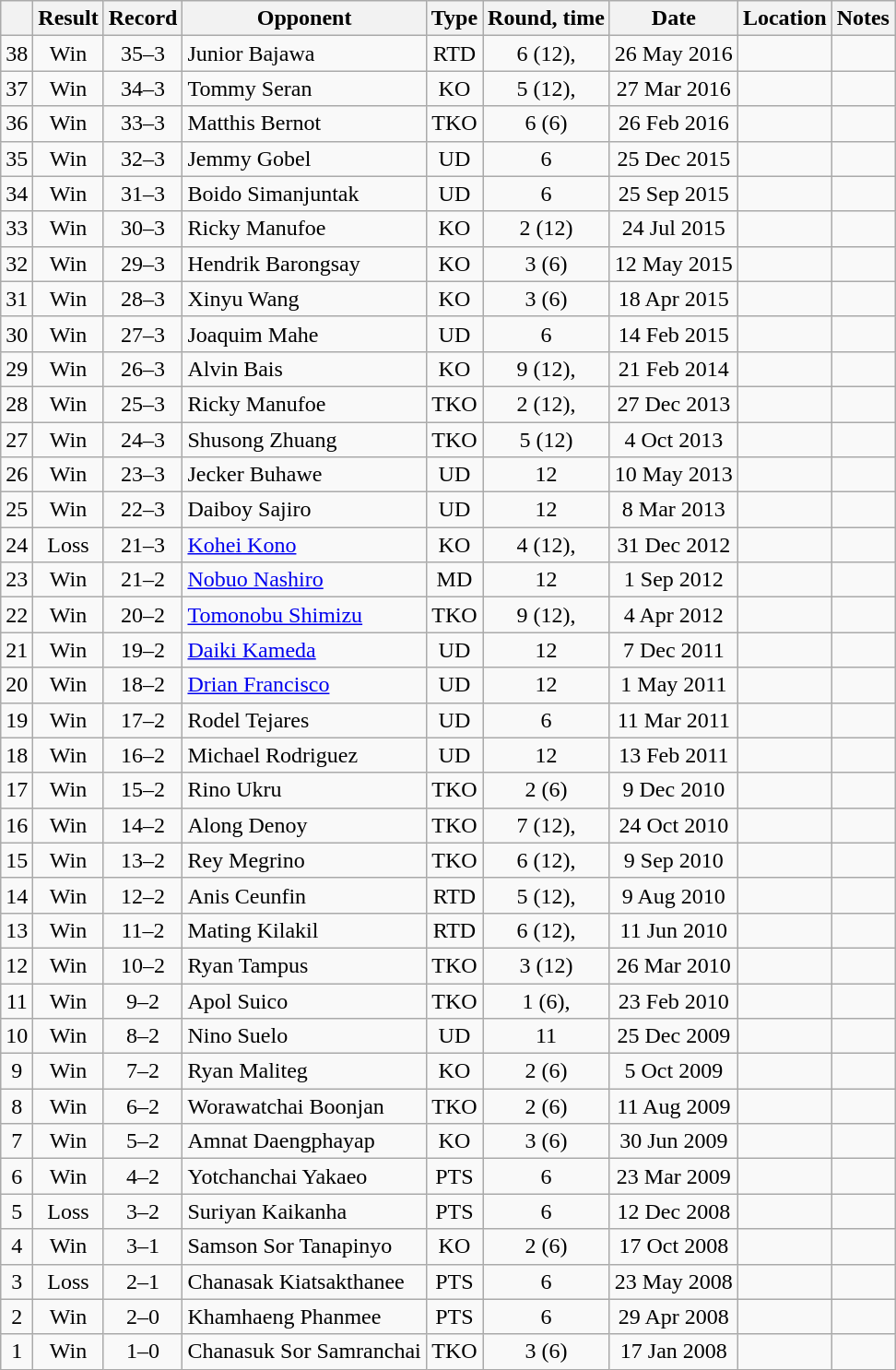<table class=wikitable style=text-align:center>
<tr>
<th></th>
<th>Result</th>
<th>Record</th>
<th>Opponent</th>
<th>Type</th>
<th>Round, time</th>
<th>Date</th>
<th>Location</th>
<th>Notes</th>
</tr>
<tr>
<td>38</td>
<td>Win</td>
<td>35–3</td>
<td align=left>Junior Bajawa</td>
<td>RTD</td>
<td>6 (12), </td>
<td>26 May 2016</td>
<td align=left></td>
<td align=left></td>
</tr>
<tr>
<td>37</td>
<td>Win</td>
<td>34–3</td>
<td align=left>Tommy Seran</td>
<td>KO</td>
<td>5 (12), </td>
<td>27 Mar 2016</td>
<td align=left></td>
<td align=left></td>
</tr>
<tr>
<td>36</td>
<td>Win</td>
<td>33–3</td>
<td align=left>Matthis Bernot</td>
<td>TKO</td>
<td>6 (6)</td>
<td>26 Feb 2016</td>
<td align=left></td>
<td align=left></td>
</tr>
<tr>
<td>35</td>
<td>Win</td>
<td>32–3</td>
<td align=left>Jemmy Gobel</td>
<td>UD</td>
<td>6</td>
<td>25 Dec 2015</td>
<td align=left></td>
<td align=left></td>
</tr>
<tr>
<td>34</td>
<td>Win</td>
<td>31–3</td>
<td align=left>Boido Simanjuntak</td>
<td>UD</td>
<td>6</td>
<td>25 Sep 2015</td>
<td align=left></td>
<td align=left></td>
</tr>
<tr>
<td>33</td>
<td>Win</td>
<td>30–3</td>
<td align=left>Ricky Manufoe</td>
<td>KO</td>
<td>2 (12)</td>
<td>24 Jul 2015</td>
<td align=left></td>
<td align=left></td>
</tr>
<tr>
<td>32</td>
<td>Win</td>
<td>29–3</td>
<td align=left>Hendrik Barongsay</td>
<td>KO</td>
<td>3 (6)</td>
<td>12 May 2015</td>
<td align=left></td>
<td align=left></td>
</tr>
<tr>
<td>31</td>
<td>Win</td>
<td>28–3</td>
<td align=left>Xinyu Wang</td>
<td>KO</td>
<td>3 (6)</td>
<td>18 Apr 2015</td>
<td align=left></td>
<td align=left></td>
</tr>
<tr>
<td>30</td>
<td>Win</td>
<td>27–3</td>
<td align=left>Joaquim Mahe</td>
<td>UD</td>
<td>6</td>
<td>14 Feb 2015</td>
<td align=left></td>
<td align=left></td>
</tr>
<tr>
<td>29</td>
<td>Win</td>
<td>26–3</td>
<td align=left>Alvin Bais</td>
<td>KO</td>
<td>9 (12), </td>
<td>21 Feb 2014</td>
<td align=left></td>
<td align=left></td>
</tr>
<tr>
<td>28</td>
<td>Win</td>
<td>25–3</td>
<td align=left>Ricky Manufoe</td>
<td>TKO</td>
<td>2 (12), </td>
<td>27 Dec 2013</td>
<td align=left></td>
<td align=left></td>
</tr>
<tr>
<td>27</td>
<td>Win</td>
<td>24–3</td>
<td align=left>Shusong Zhuang</td>
<td>TKO</td>
<td>5 (12)</td>
<td>4 Oct 2013</td>
<td align=left></td>
<td align=left></td>
</tr>
<tr>
<td>26</td>
<td>Win</td>
<td>23–3</td>
<td align=left>Jecker Buhawe</td>
<td>UD</td>
<td>12</td>
<td>10 May 2013</td>
<td align=left></td>
<td align=left></td>
</tr>
<tr>
<td>25</td>
<td>Win</td>
<td>22–3</td>
<td align=left>Daiboy Sajiro</td>
<td>UD</td>
<td>12</td>
<td>8 Mar 2013</td>
<td align=left></td>
<td align=left></td>
</tr>
<tr>
<td>24</td>
<td>Loss</td>
<td>21–3</td>
<td align=left><a href='#'>Kohei Kono</a></td>
<td>KO</td>
<td>4 (12), </td>
<td>31 Dec 2012</td>
<td align=left></td>
<td align=left></td>
</tr>
<tr>
<td>23</td>
<td>Win</td>
<td>21–2</td>
<td align=left><a href='#'>Nobuo Nashiro</a></td>
<td>MD</td>
<td>12</td>
<td>1 Sep 2012</td>
<td align=left></td>
<td align=left></td>
</tr>
<tr>
<td>22</td>
<td>Win</td>
<td>20–2</td>
<td align=left><a href='#'>Tomonobu Shimizu</a></td>
<td>TKO</td>
<td>9 (12), </td>
<td>4 Apr 2012</td>
<td align=left></td>
<td align=left></td>
</tr>
<tr>
<td>21</td>
<td>Win</td>
<td>19–2</td>
<td align=left><a href='#'>Daiki Kameda</a></td>
<td>UD</td>
<td>12</td>
<td>7 Dec 2011</td>
<td align=left></td>
<td align=left></td>
</tr>
<tr>
<td>20</td>
<td>Win</td>
<td>18–2</td>
<td align=left><a href='#'>Drian Francisco</a></td>
<td>UD</td>
<td>12</td>
<td>1 May 2011</td>
<td align=left></td>
<td align=left></td>
</tr>
<tr>
<td>19</td>
<td>Win</td>
<td>17–2</td>
<td align=left>Rodel Tejares</td>
<td>UD</td>
<td>6</td>
<td>11 Mar 2011</td>
<td align=left></td>
<td align=left></td>
</tr>
<tr>
<td>18</td>
<td>Win</td>
<td>16–2</td>
<td align=left>Michael Rodriguez</td>
<td>UD</td>
<td>12</td>
<td>13 Feb 2011</td>
<td align=left></td>
<td align=left></td>
</tr>
<tr>
<td>17</td>
<td>Win</td>
<td>15–2</td>
<td align=left>Rino Ukru</td>
<td>TKO</td>
<td>2 (6)</td>
<td>9 Dec 2010</td>
<td align=left></td>
<td align=left></td>
</tr>
<tr>
<td>16</td>
<td>Win</td>
<td>14–2</td>
<td align=left>Along Denoy</td>
<td>TKO</td>
<td>7 (12), </td>
<td>24 Oct 2010</td>
<td align=left></td>
<td align=left></td>
</tr>
<tr>
<td>15</td>
<td>Win</td>
<td>13–2</td>
<td align=left>Rey Megrino</td>
<td>TKO</td>
<td>6 (12), </td>
<td>9 Sep 2010</td>
<td align=left></td>
<td align=left></td>
</tr>
<tr>
<td>14</td>
<td>Win</td>
<td>12–2</td>
<td align=left>Anis Ceunfin</td>
<td>RTD</td>
<td>5 (12), </td>
<td>9 Aug 2010</td>
<td align=left></td>
<td align=left></td>
</tr>
<tr>
<td>13</td>
<td>Win</td>
<td>11–2</td>
<td align=left>Mating Kilakil</td>
<td>RTD</td>
<td>6 (12), </td>
<td>11 Jun 2010</td>
<td align=left></td>
<td align=left></td>
</tr>
<tr>
<td>12</td>
<td>Win</td>
<td>10–2</td>
<td align=left>Ryan Tampus</td>
<td>TKO</td>
<td>3 (12)</td>
<td>26 Mar 2010</td>
<td align=left></td>
<td align=left></td>
</tr>
<tr>
<td>11</td>
<td>Win</td>
<td>9–2</td>
<td align=left>Apol Suico</td>
<td>TKO</td>
<td>1 (6), </td>
<td>23 Feb 2010</td>
<td align=left></td>
<td align=left></td>
</tr>
<tr>
<td>10</td>
<td>Win</td>
<td>8–2</td>
<td align=left>Nino Suelo</td>
<td>UD</td>
<td>11</td>
<td>25 Dec 2009</td>
<td align=left></td>
<td align=left></td>
</tr>
<tr>
<td>9</td>
<td>Win</td>
<td>7–2</td>
<td align=left>Ryan Maliteg</td>
<td>KO</td>
<td>2 (6)</td>
<td>5 Oct 2009</td>
<td align=left></td>
<td align=left></td>
</tr>
<tr>
<td>8</td>
<td>Win</td>
<td>6–2</td>
<td align=left>Worawatchai Boonjan</td>
<td>TKO</td>
<td>2 (6)</td>
<td>11 Aug 2009</td>
<td align=left></td>
<td align=left></td>
</tr>
<tr>
<td>7</td>
<td>Win</td>
<td>5–2</td>
<td align=left>Amnat Daengphayap</td>
<td>KO</td>
<td>3 (6)</td>
<td>30 Jun 2009</td>
<td align=left></td>
<td align=left></td>
</tr>
<tr>
<td>6</td>
<td>Win</td>
<td>4–2</td>
<td align=left>Yotchanchai Yakaeo</td>
<td>PTS</td>
<td>6</td>
<td>23 Mar 2009</td>
<td align=left></td>
<td align=left></td>
</tr>
<tr>
<td>5</td>
<td>Loss</td>
<td>3–2</td>
<td align=left>Suriyan Kaikanha</td>
<td>PTS</td>
<td>6</td>
<td>12 Dec 2008</td>
<td align=left></td>
<td align=left></td>
</tr>
<tr>
<td>4</td>
<td>Win</td>
<td>3–1</td>
<td align=left>Samson Sor Tanapinyo</td>
<td>KO</td>
<td>2 (6)</td>
<td>17 Oct 2008</td>
<td align=left></td>
<td align=left></td>
</tr>
<tr>
<td>3</td>
<td>Loss</td>
<td>2–1</td>
<td align=left>Chanasak Kiatsakthanee</td>
<td>PTS</td>
<td>6</td>
<td>23 May 2008</td>
<td align=left></td>
<td align=left></td>
</tr>
<tr>
<td>2</td>
<td>Win</td>
<td>2–0</td>
<td align=left>Khamhaeng Phanmee</td>
<td>PTS</td>
<td>6</td>
<td>29 Apr 2008</td>
<td align=left></td>
<td align=left></td>
</tr>
<tr>
<td>1</td>
<td>Win</td>
<td>1–0</td>
<td align=left>Chanasuk Sor Samranchai</td>
<td>TKO</td>
<td>3 (6)</td>
<td>17 Jan 2008</td>
<td align=left></td>
<td align=left></td>
</tr>
</table>
